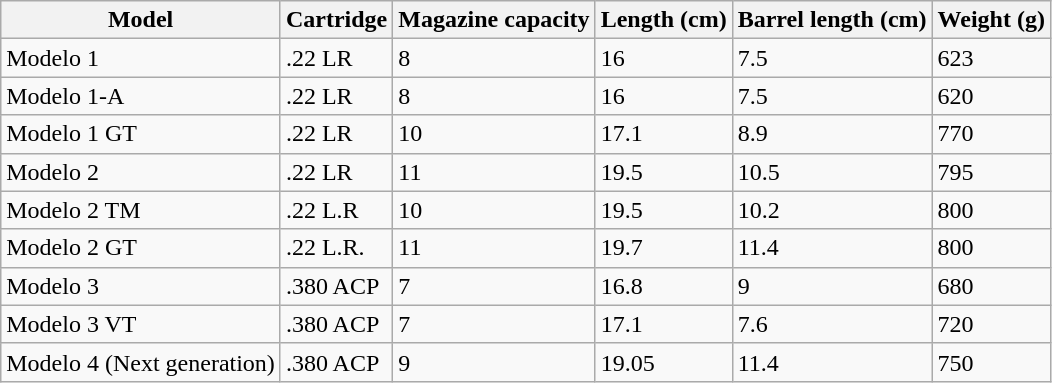<table class="wikitable">
<tr>
<th>Model</th>
<th>Cartridge</th>
<th>Magazine capacity</th>
<th>Length (cm)</th>
<th>Barrel length (cm)</th>
<th>Weight (g)</th>
</tr>
<tr>
<td>Modelo 1</td>
<td>.22 LR</td>
<td>8</td>
<td>16</td>
<td>7.5</td>
<td>623</td>
</tr>
<tr>
<td>Modelo 1-A</td>
<td>.22 LR</td>
<td>8</td>
<td>16</td>
<td>7.5</td>
<td>620</td>
</tr>
<tr>
<td>Modelo 1 GT</td>
<td>.22 LR</td>
<td>10</td>
<td>17.1</td>
<td>8.9</td>
<td>770</td>
</tr>
<tr>
<td>Modelo 2</td>
<td>.22 LR</td>
<td>11</td>
<td>19.5</td>
<td>10.5</td>
<td>795</td>
</tr>
<tr>
<td>Modelo 2 TM</td>
<td>.22 L.R</td>
<td>10</td>
<td>19.5</td>
<td>10.2</td>
<td>800</td>
</tr>
<tr>
<td>Modelo 2 GT</td>
<td>.22 L.R.</td>
<td>11</td>
<td>19.7</td>
<td>11.4</td>
<td>800</td>
</tr>
<tr>
<td>Modelo 3</td>
<td>.380 ACP</td>
<td>7</td>
<td>16.8</td>
<td>9</td>
<td>680</td>
</tr>
<tr>
<td>Modelo 3 VT</td>
<td>.380 ACP</td>
<td>7</td>
<td>17.1</td>
<td>7.6</td>
<td>720</td>
</tr>
<tr>
<td>Modelo 4 (Next generation)</td>
<td>.380 ACP</td>
<td>9</td>
<td>19.05</td>
<td>11.4</td>
<td>750</td>
</tr>
</table>
